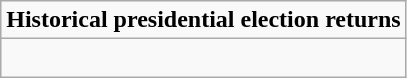<table role="presentation" class="wikitable mw-collapsible mw-collapsed">
<tr>
<td><strong>Historical presidential election returns</strong></td>
</tr>
<tr>
<td><br>




























</td>
</tr>
</table>
